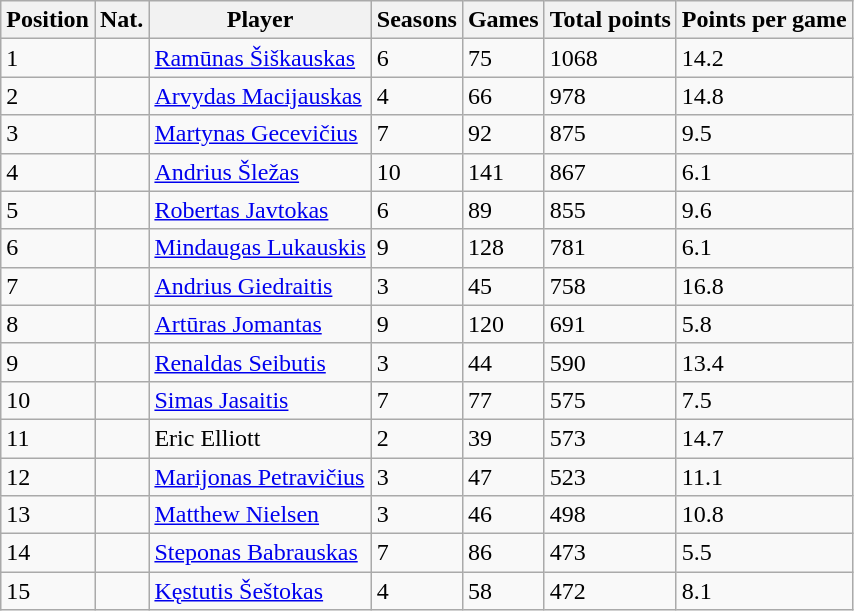<table class="wikitable">
<tr>
<th>Position</th>
<th>Nat.</th>
<th>Player</th>
<th>Seasons</th>
<th>Games</th>
<th>Total points</th>
<th>Points per game</th>
</tr>
<tr>
<td>1</td>
<td></td>
<td><a href='#'>Ramūnas Šiškauskas</a></td>
<td>6</td>
<td>75</td>
<td>1068</td>
<td>14.2</td>
</tr>
<tr>
<td>2</td>
<td></td>
<td><a href='#'>Arvydas Macijauskas</a></td>
<td>4</td>
<td>66</td>
<td>978</td>
<td>14.8</td>
</tr>
<tr>
<td>3</td>
<td></td>
<td><a href='#'>Martynas Gecevičius</a></td>
<td>7</td>
<td>92</td>
<td>875</td>
<td>9.5</td>
</tr>
<tr>
<td>4</td>
<td></td>
<td><a href='#'>Andrius Šležas</a></td>
<td>10</td>
<td>141</td>
<td>867</td>
<td>6.1</td>
</tr>
<tr>
<td>5</td>
<td></td>
<td><a href='#'>Robertas Javtokas</a></td>
<td>6</td>
<td>89</td>
<td>855</td>
<td>9.6</td>
</tr>
<tr>
<td>6</td>
<td></td>
<td><a href='#'>Mindaugas Lukauskis</a></td>
<td>9</td>
<td>128</td>
<td>781</td>
<td>6.1</td>
</tr>
<tr>
<td>7</td>
<td></td>
<td><a href='#'>Andrius Giedraitis</a></td>
<td>3</td>
<td>45</td>
<td>758</td>
<td>16.8</td>
</tr>
<tr>
<td>8</td>
<td></td>
<td><a href='#'>Artūras Jomantas</a></td>
<td>9</td>
<td>120</td>
<td>691</td>
<td>5.8</td>
</tr>
<tr>
<td>9</td>
<td></td>
<td><a href='#'>Renaldas Seibutis</a></td>
<td>3</td>
<td>44</td>
<td>590</td>
<td>13.4</td>
</tr>
<tr>
<td>10</td>
<td></td>
<td><a href='#'>Simas Jasaitis</a></td>
<td>7</td>
<td>77</td>
<td>575</td>
<td>7.5</td>
</tr>
<tr>
<td>11</td>
<td> </td>
<td>Eric Elliott</td>
<td>2</td>
<td>39</td>
<td>573</td>
<td>14.7</td>
</tr>
<tr>
<td>12</td>
<td></td>
<td><a href='#'>Marijonas Petravičius</a></td>
<td>3</td>
<td>47</td>
<td>523</td>
<td>11.1</td>
</tr>
<tr>
<td>13</td>
<td></td>
<td><a href='#'>Matthew Nielsen</a></td>
<td>3</td>
<td>46</td>
<td>498</td>
<td>10.8</td>
</tr>
<tr>
<td>14</td>
<td></td>
<td><a href='#'>Steponas Babrauskas</a></td>
<td>7</td>
<td>86</td>
<td>473</td>
<td>5.5</td>
</tr>
<tr>
<td>15</td>
<td></td>
<td><a href='#'>Kęstutis Šeštokas</a></td>
<td>4</td>
<td>58</td>
<td>472</td>
<td>8.1</td>
</tr>
</table>
